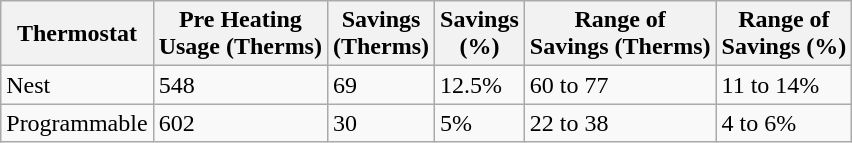<table class="wikitable">
<tr>
<th>Thermostat</th>
<th>Pre Heating<br>Usage (Therms)</th>
<th>Savings<br>(Therms)</th>
<th>Savings<br>(%)</th>
<th>Range of<br>Savings (Therms)</th>
<th>Range of<br>Savings (%)</th>
</tr>
<tr>
<td>Nest</td>
<td>548</td>
<td>69</td>
<td>12.5%</td>
<td>60 to 77</td>
<td>11 to 14%</td>
</tr>
<tr>
<td>Programmable</td>
<td>602</td>
<td>30</td>
<td>5%</td>
<td>22 to 38</td>
<td>4 to 6%</td>
</tr>
</table>
